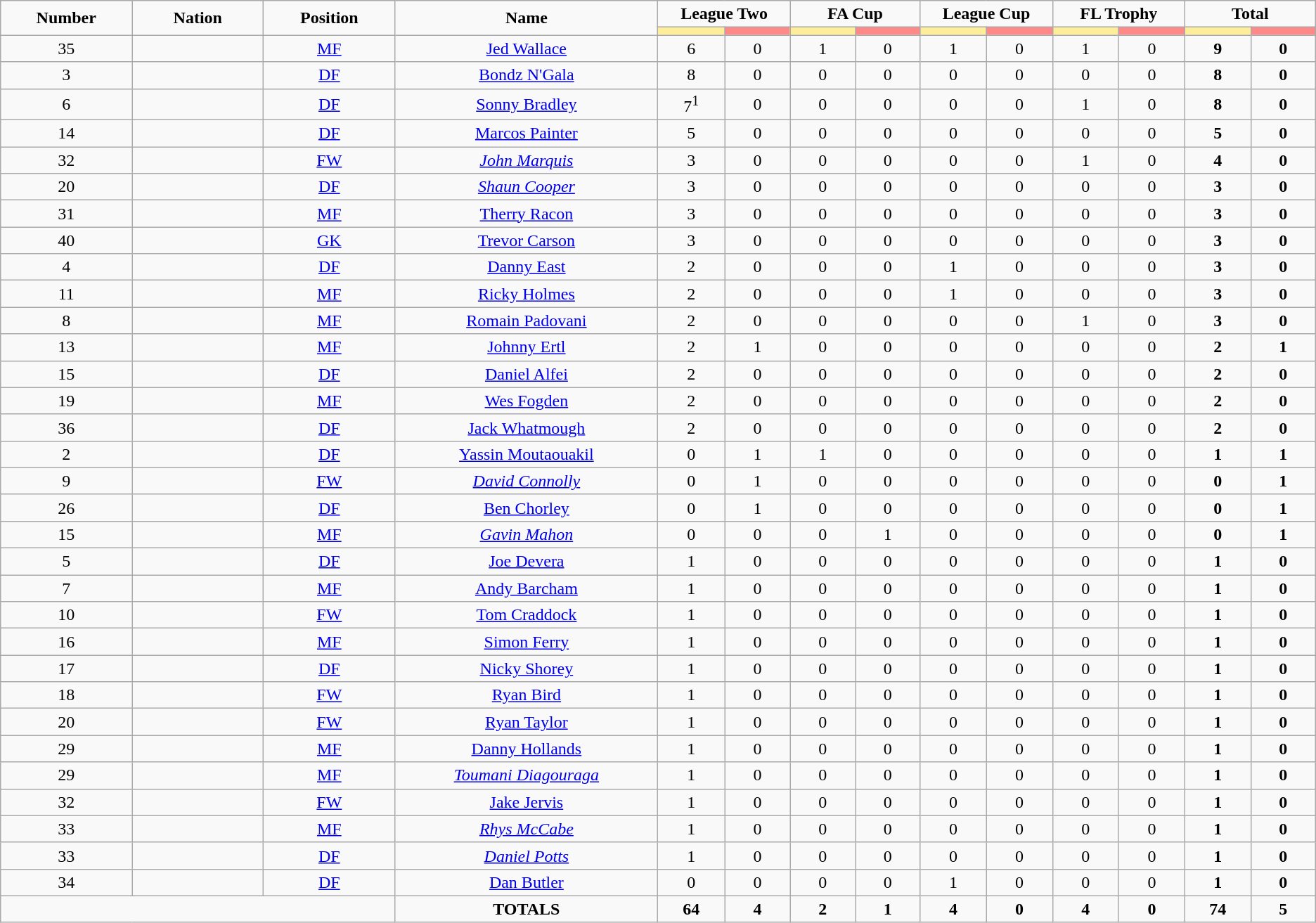<table class="wikitable" style="text-align:center">
<tr style="text-align:center">
<td rowspan="2" style="width:10%; "><strong>Number</strong></td>
<td rowspan="2" style="width:10%; "><strong>Nation</strong></td>
<td rowspan="2" style="width:10%; "><strong>Position</strong></td>
<td rowspan="2" style="width:20%; "><strong>Name</strong></td>
<td colspan="2"><strong>League Two</strong></td>
<td colspan="2"><strong>FA Cup</strong></td>
<td colspan="2"><strong>League Cup</strong></td>
<td colspan="2"><strong>FL Trophy</strong></td>
<td colspan="2"><strong>Total</strong></td>
</tr>
<tr>
<th style="width:60px; background:#fe9;"></th>
<th style="width:60px; background:#ff8888;"></th>
<th style="width:60px; background:#fe9;"></th>
<th style="width:60px; background:#ff8888;"></th>
<th style="width:60px; background:#fe9;"></th>
<th style="width:60px; background:#ff8888;"></th>
<th style="width:60px; background:#fe9;"></th>
<th style="width:60px; background:#ff8888;"></th>
<th style="width:60px; background:#fe9;"></th>
<th style="width:60px; background:#ff8888;"></th>
</tr>
<tr>
<td>35</td>
<td></td>
<td><a href='#'>MF</a></td>
<td><a href='#'>Jed Wallace</a></td>
<td>6</td>
<td>0</td>
<td>1</td>
<td>0</td>
<td>1</td>
<td>0</td>
<td>1</td>
<td>0</td>
<td><strong>9</strong></td>
<td><strong>0</strong></td>
</tr>
<tr>
<td>3</td>
<td></td>
<td><a href='#'>DF</a></td>
<td><a href='#'>Bondz N'Gala</a></td>
<td>8</td>
<td>0</td>
<td>0</td>
<td>0</td>
<td>0</td>
<td>0</td>
<td>0</td>
<td>0</td>
<td><strong>8</strong></td>
<td><strong>0</strong></td>
</tr>
<tr>
<td>6</td>
<td></td>
<td><a href='#'>DF</a></td>
<td><a href='#'>Sonny Bradley</a></td>
<td>7<sup>1</sup></td>
<td>0</td>
<td>0</td>
<td>0</td>
<td>0</td>
<td>0</td>
<td>1</td>
<td>0</td>
<td><strong>8</strong></td>
<td><strong>0</strong></td>
</tr>
<tr>
<td>14</td>
<td></td>
<td><a href='#'>DF</a></td>
<td><a href='#'>Marcos Painter</a></td>
<td>5</td>
<td>0</td>
<td>0</td>
<td>0</td>
<td>0</td>
<td>0</td>
<td>0</td>
<td>0</td>
<td><strong>5</strong></td>
<td><strong>0</strong></td>
</tr>
<tr>
<td>32</td>
<td></td>
<td><a href='#'>FW</a></td>
<td><em><a href='#'>John Marquis</a></em></td>
<td>3</td>
<td>0</td>
<td>0</td>
<td>0</td>
<td>0</td>
<td>0</td>
<td>1</td>
<td>0</td>
<td><strong>4</strong></td>
<td><strong>0</strong></td>
</tr>
<tr>
<td>20</td>
<td></td>
<td><a href='#'>DF</a></td>
<td><em><a href='#'>Shaun Cooper</a></em></td>
<td>3</td>
<td>0</td>
<td>0</td>
<td>0</td>
<td>0</td>
<td>0</td>
<td>0</td>
<td>0</td>
<td><strong>3</strong></td>
<td><strong>0</strong></td>
</tr>
<tr>
<td>31</td>
<td></td>
<td><a href='#'>MF</a></td>
<td><a href='#'>Therry Racon</a></td>
<td>3</td>
<td>0</td>
<td>0</td>
<td>0</td>
<td>0</td>
<td>0</td>
<td>0</td>
<td>0</td>
<td><strong>3</strong></td>
<td><strong>0</strong></td>
</tr>
<tr>
<td>40</td>
<td></td>
<td><a href='#'>GK</a></td>
<td><a href='#'>Trevor Carson</a></td>
<td>3</td>
<td>0</td>
<td>0</td>
<td>0</td>
<td>0</td>
<td>0</td>
<td>0</td>
<td>0</td>
<td><strong>3</strong></td>
<td><strong>0</strong></td>
</tr>
<tr>
<td>4</td>
<td></td>
<td><a href='#'>DF</a></td>
<td><a href='#'>Danny East</a></td>
<td>2</td>
<td>0</td>
<td>0</td>
<td>0</td>
<td>1</td>
<td>0</td>
<td>0</td>
<td>0</td>
<td><strong>3</strong></td>
<td><strong>0</strong></td>
</tr>
<tr>
<td>11</td>
<td></td>
<td><a href='#'>MF</a></td>
<td><a href='#'>Ricky Holmes</a></td>
<td>2</td>
<td>0</td>
<td>0</td>
<td>0</td>
<td>1</td>
<td>0</td>
<td>0</td>
<td>0</td>
<td><strong>3</strong></td>
<td><strong>0</strong></td>
</tr>
<tr>
<td>8</td>
<td></td>
<td><a href='#'>MF</a></td>
<td><a href='#'>Romain Padovani</a></td>
<td>2</td>
<td>0</td>
<td>0</td>
<td>0</td>
<td>0</td>
<td>0</td>
<td>1</td>
<td>0</td>
<td><strong>3</strong></td>
<td><strong>0</strong></td>
</tr>
<tr>
<td>13</td>
<td></td>
<td><a href='#'>MF</a></td>
<td><a href='#'>Johnny Ertl</a></td>
<td>2</td>
<td>1</td>
<td>0</td>
<td>0</td>
<td>0</td>
<td>0</td>
<td>0</td>
<td>0</td>
<td><strong>2</strong></td>
<td><strong>1</strong></td>
</tr>
<tr>
<td>15</td>
<td></td>
<td><a href='#'>DF</a></td>
<td><a href='#'>Daniel Alfei</a></td>
<td>2</td>
<td>0</td>
<td>0</td>
<td>0</td>
<td>0</td>
<td>0</td>
<td>0</td>
<td>0</td>
<td><strong>2</strong></td>
<td><strong>0</strong></td>
</tr>
<tr>
<td>19</td>
<td></td>
<td><a href='#'>MF</a></td>
<td><a href='#'>Wes Fogden</a></td>
<td>2</td>
<td>0</td>
<td>0</td>
<td>0</td>
<td>0</td>
<td>0</td>
<td>0</td>
<td>0</td>
<td><strong>2</strong></td>
<td><strong>0</strong></td>
</tr>
<tr>
<td>36</td>
<td></td>
<td><a href='#'>DF</a></td>
<td><a href='#'>Jack Whatmough</a></td>
<td>2</td>
<td>0</td>
<td>0</td>
<td>0</td>
<td>0</td>
<td>0</td>
<td>0</td>
<td>0</td>
<td><strong>2</strong></td>
<td><strong>0</strong></td>
</tr>
<tr>
<td>2</td>
<td></td>
<td><a href='#'>DF</a></td>
<td><a href='#'>Yassin Moutaouakil</a></td>
<td>0</td>
<td>1</td>
<td>1</td>
<td>0</td>
<td>0</td>
<td>0</td>
<td>0</td>
<td>0</td>
<td><strong>1</strong></td>
<td><strong>1</strong></td>
</tr>
<tr>
<td>9</td>
<td></td>
<td><a href='#'>FW</a></td>
<td><em><a href='#'>David Connolly</a></em></td>
<td>0</td>
<td>1</td>
<td>0</td>
<td>0</td>
<td>0</td>
<td>0</td>
<td>0</td>
<td>0</td>
<td><strong>0</strong></td>
<td><strong>1</strong></td>
</tr>
<tr>
<td>26</td>
<td></td>
<td><a href='#'>DF</a></td>
<td><a href='#'>Ben Chorley</a></td>
<td>0</td>
<td>1</td>
<td>0</td>
<td>0</td>
<td>0</td>
<td>0</td>
<td>0</td>
<td>0</td>
<td><strong>0</strong></td>
<td><strong>1</strong></td>
</tr>
<tr>
<td>15</td>
<td></td>
<td><a href='#'>MF</a></td>
<td><em><a href='#'>Gavin Mahon</a></em></td>
<td>0</td>
<td>0</td>
<td>0</td>
<td>1</td>
<td>0</td>
<td>0</td>
<td>0</td>
<td>0</td>
<td><strong>0</strong></td>
<td><strong>1</strong></td>
</tr>
<tr>
<td>5</td>
<td></td>
<td><a href='#'>DF</a></td>
<td><a href='#'>Joe Devera</a></td>
<td>1</td>
<td>0</td>
<td>0</td>
<td>0</td>
<td>0</td>
<td>0</td>
<td>0</td>
<td>0</td>
<td><strong>1</strong></td>
<td><strong>0</strong></td>
</tr>
<tr>
<td>7</td>
<td></td>
<td><a href='#'>MF</a></td>
<td><a href='#'>Andy Barcham</a></td>
<td>1</td>
<td>0</td>
<td>0</td>
<td>0</td>
<td>0</td>
<td>0</td>
<td>0</td>
<td>0</td>
<td><strong>1</strong></td>
<td><strong>0</strong></td>
</tr>
<tr>
<td>10</td>
<td></td>
<td><a href='#'>FW</a></td>
<td><a href='#'>Tom Craddock</a></td>
<td>1</td>
<td>0</td>
<td>0</td>
<td>0</td>
<td>0</td>
<td>0</td>
<td>0</td>
<td>0</td>
<td><strong>1</strong></td>
<td><strong>0</strong></td>
</tr>
<tr>
<td>16</td>
<td></td>
<td><a href='#'>MF</a></td>
<td><a href='#'>Simon Ferry</a></td>
<td>1</td>
<td>0</td>
<td>0</td>
<td>0</td>
<td>0</td>
<td>0</td>
<td>0</td>
<td>0</td>
<td><strong>1</strong></td>
<td><strong>0</strong></td>
</tr>
<tr>
<td>17</td>
<td></td>
<td><a href='#'>DF</a></td>
<td><a href='#'>Nicky Shorey</a></td>
<td>1</td>
<td>0</td>
<td>0</td>
<td>0</td>
<td>0</td>
<td>0</td>
<td>0</td>
<td>0</td>
<td><strong>1</strong></td>
<td><strong>0</strong></td>
</tr>
<tr>
<td>18</td>
<td></td>
<td><a href='#'>FW</a></td>
<td><a href='#'>Ryan Bird</a></td>
<td>1</td>
<td>0</td>
<td>0</td>
<td>0</td>
<td>0</td>
<td>0</td>
<td>0</td>
<td>0</td>
<td><strong>1</strong></td>
<td><strong>0</strong></td>
</tr>
<tr>
<td>20</td>
<td></td>
<td><a href='#'>FW</a></td>
<td><a href='#'>Ryan Taylor</a></td>
<td>1</td>
<td>0</td>
<td>0</td>
<td>0</td>
<td>0</td>
<td>0</td>
<td>0</td>
<td>0</td>
<td><strong>1</strong></td>
<td><strong>0</strong></td>
</tr>
<tr>
<td>29</td>
<td></td>
<td><a href='#'>MF</a></td>
<td><a href='#'>Danny Hollands</a></td>
<td>1</td>
<td>0</td>
<td>0</td>
<td>0</td>
<td>0</td>
<td>0</td>
<td>0</td>
<td>0</td>
<td><strong>1</strong></td>
<td><strong>0</strong></td>
</tr>
<tr>
<td>29</td>
<td></td>
<td><a href='#'>MF</a></td>
<td><em><a href='#'>Toumani Diagouraga</a></em></td>
<td>1</td>
<td>0</td>
<td>0</td>
<td>0</td>
<td>0</td>
<td>0</td>
<td>0</td>
<td>0</td>
<td><strong>1</strong></td>
<td><strong>0</strong></td>
</tr>
<tr>
<td>32</td>
<td></td>
<td><a href='#'>FW</a></td>
<td><a href='#'>Jake Jervis</a></td>
<td>1</td>
<td>0</td>
<td>0</td>
<td>0</td>
<td>0</td>
<td>0</td>
<td>0</td>
<td>0</td>
<td><strong>1</strong></td>
<td><strong>0</strong></td>
</tr>
<tr>
<td>33</td>
<td></td>
<td><a href='#'>MF</a></td>
<td><em><a href='#'>Rhys McCabe</a></em></td>
<td>1</td>
<td>0</td>
<td>0</td>
<td>0</td>
<td>0</td>
<td>0</td>
<td>0</td>
<td>0</td>
<td><strong>1</strong></td>
<td><strong>0</strong></td>
</tr>
<tr>
<td>33</td>
<td></td>
<td><a href='#'>DF</a></td>
<td><em><a href='#'>Daniel Potts</a></em></td>
<td>1</td>
<td>0</td>
<td>0</td>
<td>0</td>
<td>0</td>
<td>0</td>
<td>0</td>
<td>0</td>
<td><strong>1</strong></td>
<td><strong>0</strong></td>
</tr>
<tr>
<td>34</td>
<td></td>
<td><a href='#'>DF</a></td>
<td><a href='#'>Dan Butler</a></td>
<td>0</td>
<td>0</td>
<td>0</td>
<td>0</td>
<td>1</td>
<td>0</td>
<td>0</td>
<td>0</td>
<td><strong>1</strong></td>
<td><strong>0</strong></td>
</tr>
<tr>
<td colspan="3"></td>
<td><strong>TOTALS</strong></td>
<td><strong>64</strong></td>
<td><strong>4</strong></td>
<td><strong>2</strong></td>
<td><strong>1</strong></td>
<td><strong>4</strong></td>
<td><strong>0</strong></td>
<td><strong>4</strong></td>
<td><strong>0</strong></td>
<td><strong>74</strong></td>
<td><strong>5</strong></td>
</tr>
</table>
